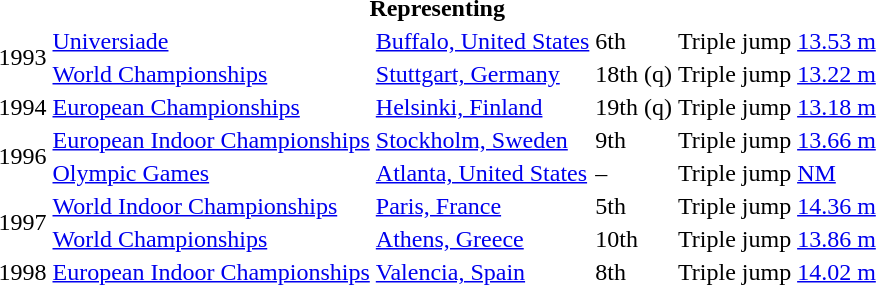<table>
<tr>
<th colspan="6">Representing </th>
</tr>
<tr>
<td rowspan=2>1993</td>
<td><a href='#'>Universiade</a></td>
<td><a href='#'>Buffalo, United States</a></td>
<td>6th</td>
<td>Triple jump</td>
<td><a href='#'>13.53 m</a></td>
</tr>
<tr>
<td><a href='#'>World Championships</a></td>
<td><a href='#'>Stuttgart, Germany</a></td>
<td>18th (q)</td>
<td>Triple jump</td>
<td><a href='#'>13.22 m</a></td>
</tr>
<tr>
<td>1994</td>
<td><a href='#'>European Championships</a></td>
<td><a href='#'>Helsinki, Finland</a></td>
<td>19th (q)</td>
<td>Triple jump</td>
<td><a href='#'>13.18 m</a></td>
</tr>
<tr>
<td rowspan=2>1996</td>
<td><a href='#'>European Indoor Championships</a></td>
<td><a href='#'>Stockholm, Sweden</a></td>
<td>9th</td>
<td>Triple jump</td>
<td><a href='#'>13.66 m</a></td>
</tr>
<tr>
<td><a href='#'>Olympic Games</a></td>
<td><a href='#'>Atlanta, United States</a></td>
<td>–</td>
<td>Triple jump</td>
<td><a href='#'>NM</a></td>
</tr>
<tr>
<td rowspan=2>1997</td>
<td><a href='#'>World Indoor Championships</a></td>
<td><a href='#'>Paris, France</a></td>
<td>5th</td>
<td>Triple jump</td>
<td><a href='#'>14.36 m</a></td>
</tr>
<tr>
<td><a href='#'>World Championships</a></td>
<td><a href='#'>Athens, Greece</a></td>
<td>10th</td>
<td>Triple jump</td>
<td><a href='#'>13.86 m</a></td>
</tr>
<tr>
<td>1998</td>
<td><a href='#'>European Indoor Championships</a></td>
<td><a href='#'>Valencia, Spain</a></td>
<td>8th</td>
<td>Triple jump</td>
<td><a href='#'>14.02 m</a></td>
</tr>
</table>
